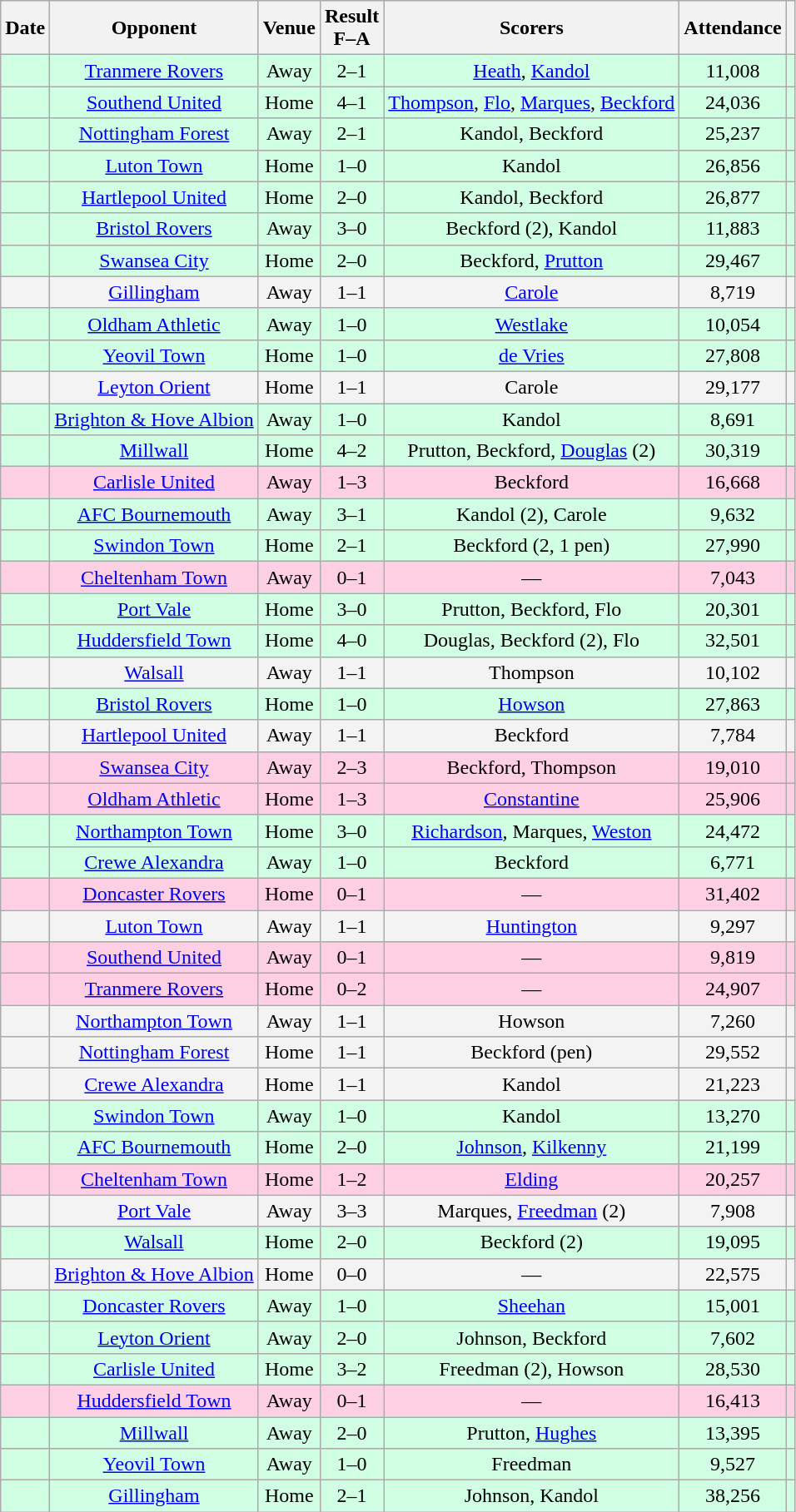<table class="wikitable sortable" style="text-align:center;">
<tr>
<th>Date</th>
<th>Opponent</th>
<th>Venue</th>
<th>Result<br>F–A</th>
<th class=unsortable>Scorers</th>
<th>Attendance</th>
<th class=unsortable></th>
</tr>
<tr bgcolor="#d0ffe3">
<td></td>
<td><a href='#'>Tranmere Rovers</a></td>
<td>Away</td>
<td>2–1</td>
<td><a href='#'>Heath</a>, <a href='#'>Kandol</a></td>
<td>11,008</td>
<td></td>
</tr>
<tr bgcolor="#d0ffe3">
<td></td>
<td><a href='#'>Southend United</a></td>
<td>Home</td>
<td>4–1</td>
<td><a href='#'>Thompson</a>, <a href='#'>Flo</a>, <a href='#'>Marques</a>, <a href='#'>Beckford</a></td>
<td>24,036</td>
<td></td>
</tr>
<tr bgcolor="#d0ffe3">
<td></td>
<td><a href='#'>Nottingham Forest</a></td>
<td>Away</td>
<td>2–1</td>
<td>Kandol, Beckford</td>
<td>25,237</td>
<td></td>
</tr>
<tr bgcolor="#d0ffe3">
<td></td>
<td><a href='#'>Luton Town</a></td>
<td>Home</td>
<td>1–0</td>
<td>Kandol</td>
<td>26,856</td>
<td></td>
</tr>
<tr bgcolor="#d0ffe3">
<td></td>
<td><a href='#'>Hartlepool United</a></td>
<td>Home</td>
<td>2–0</td>
<td>Kandol, Beckford</td>
<td>26,877</td>
<td></td>
</tr>
<tr bgcolor="#d0ffe3">
<td></td>
<td><a href='#'>Bristol Rovers</a></td>
<td>Away</td>
<td>3–0</td>
<td>Beckford (2), Kandol</td>
<td>11,883</td>
<td></td>
</tr>
<tr bgcolor="#d0ffe3">
<td></td>
<td><a href='#'>Swansea City</a></td>
<td>Home</td>
<td>2–0</td>
<td>Beckford, <a href='#'>Prutton</a></td>
<td>29,467</td>
<td></td>
</tr>
<tr bgcolor="#f3f3f3">
<td></td>
<td><a href='#'>Gillingham</a></td>
<td>Away</td>
<td>1–1</td>
<td><a href='#'>Carole</a></td>
<td>8,719</td>
<td></td>
</tr>
<tr bgcolor="#d0ffe3">
<td></td>
<td><a href='#'>Oldham Athletic</a></td>
<td>Away</td>
<td>1–0</td>
<td><a href='#'>Westlake</a></td>
<td>10,054</td>
<td></td>
</tr>
<tr bgcolor="#d0ffe3">
<td></td>
<td><a href='#'>Yeovil Town</a></td>
<td>Home</td>
<td>1–0</td>
<td><a href='#'>de Vries</a></td>
<td>27,808</td>
<td></td>
</tr>
<tr bgcolor="#f3f3f3">
<td></td>
<td><a href='#'>Leyton Orient</a></td>
<td>Home</td>
<td>1–1</td>
<td>Carole</td>
<td>29,177</td>
<td></td>
</tr>
<tr bgcolor="#d0ffe3">
<td></td>
<td><a href='#'>Brighton & Hove Albion</a></td>
<td>Away</td>
<td>1–0</td>
<td>Kandol</td>
<td>8,691</td>
<td></td>
</tr>
<tr bgcolor="#d0ffe3">
<td></td>
<td><a href='#'>Millwall</a></td>
<td>Home</td>
<td>4–2</td>
<td>Prutton, Beckford, <a href='#'>Douglas</a> (2)</td>
<td>30,319</td>
<td></td>
</tr>
<tr bgcolor="#ffd0e3">
<td></td>
<td><a href='#'>Carlisle United</a></td>
<td>Away</td>
<td>1–3</td>
<td>Beckford</td>
<td>16,668</td>
<td></td>
</tr>
<tr bgcolor="#d0ffe3">
<td></td>
<td><a href='#'>AFC Bournemouth</a></td>
<td>Away</td>
<td>3–1</td>
<td>Kandol (2), Carole</td>
<td>9,632</td>
<td></td>
</tr>
<tr bgcolor="#d0ffe3">
<td></td>
<td><a href='#'>Swindon Town</a></td>
<td>Home</td>
<td>2–1</td>
<td>Beckford (2, 1 pen)</td>
<td>27,990</td>
<td></td>
</tr>
<tr bgcolor="#ffd0e3">
<td></td>
<td><a href='#'>Cheltenham Town</a></td>
<td>Away</td>
<td>0–1</td>
<td>—</td>
<td>7,043</td>
<td></td>
</tr>
<tr bgcolor="#d0ffe3">
<td></td>
<td><a href='#'>Port Vale</a></td>
<td>Home</td>
<td>3–0</td>
<td>Prutton, Beckford, Flo</td>
<td>20,301</td>
<td></td>
</tr>
<tr bgcolor="#d0ffe3">
<td></td>
<td><a href='#'>Huddersfield Town</a></td>
<td>Home</td>
<td>4–0</td>
<td>Douglas, Beckford (2), Flo</td>
<td>32,501</td>
<td></td>
</tr>
<tr bgcolor="#f3f3f3">
<td></td>
<td><a href='#'>Walsall</a></td>
<td>Away</td>
<td>1–1</td>
<td>Thompson</td>
<td>10,102</td>
<td></td>
</tr>
<tr bgcolor="#d0ffe3">
<td></td>
<td><a href='#'>Bristol Rovers</a></td>
<td>Home</td>
<td>1–0</td>
<td><a href='#'>Howson</a></td>
<td>27,863</td>
<td></td>
</tr>
<tr bgcolor="#f3f3f3">
<td></td>
<td><a href='#'>Hartlepool United</a></td>
<td>Away</td>
<td>1–1</td>
<td>Beckford</td>
<td>7,784</td>
<td></td>
</tr>
<tr bgcolor="#ffd0e3">
<td></td>
<td><a href='#'>Swansea City</a></td>
<td>Away</td>
<td>2–3</td>
<td>Beckford, Thompson</td>
<td>19,010</td>
<td></td>
</tr>
<tr bgcolor="#ffd0e3">
<td></td>
<td><a href='#'>Oldham Athletic</a></td>
<td>Home</td>
<td>1–3</td>
<td><a href='#'>Constantine</a></td>
<td>25,906</td>
<td></td>
</tr>
<tr bgcolor="#d0ffe3">
<td></td>
<td><a href='#'>Northampton Town</a></td>
<td>Home</td>
<td>3–0</td>
<td><a href='#'>Richardson</a>, Marques, <a href='#'>Weston</a></td>
<td>24,472</td>
<td></td>
</tr>
<tr bgcolor="#d0ffe3">
<td></td>
<td><a href='#'>Crewe Alexandra</a></td>
<td>Away</td>
<td>1–0</td>
<td>Beckford</td>
<td>6,771</td>
<td></td>
</tr>
<tr bgcolor="#ffd0e3">
<td></td>
<td><a href='#'>Doncaster Rovers</a></td>
<td>Home</td>
<td>0–1</td>
<td>—</td>
<td>31,402</td>
<td></td>
</tr>
<tr bgcolor="#f3f3f3">
<td></td>
<td><a href='#'>Luton Town</a></td>
<td>Away</td>
<td>1–1</td>
<td><a href='#'>Huntington</a></td>
<td>9,297</td>
<td></td>
</tr>
<tr bgcolor="#ffd0e3">
<td></td>
<td><a href='#'>Southend United</a></td>
<td>Away</td>
<td>0–1</td>
<td>—</td>
<td>9,819</td>
<td></td>
</tr>
<tr bgcolor="#ffd0e3">
<td></td>
<td><a href='#'>Tranmere Rovers</a></td>
<td>Home</td>
<td>0–2</td>
<td>—</td>
<td>24,907</td>
<td></td>
</tr>
<tr bgcolor="#f3f3f3">
<td></td>
<td><a href='#'>Northampton Town</a></td>
<td>Away</td>
<td>1–1</td>
<td>Howson</td>
<td>7,260</td>
<td></td>
</tr>
<tr bgcolor="#f3f3f3">
<td></td>
<td><a href='#'>Nottingham Forest</a></td>
<td>Home</td>
<td>1–1</td>
<td>Beckford (pen)</td>
<td>29,552</td>
<td></td>
</tr>
<tr bgcolor="#f3f3f3">
<td></td>
<td><a href='#'>Crewe Alexandra</a></td>
<td>Home</td>
<td>1–1</td>
<td>Kandol</td>
<td>21,223</td>
<td></td>
</tr>
<tr bgcolor="#d0ffe3">
<td></td>
<td><a href='#'>Swindon Town</a></td>
<td>Away</td>
<td>1–0</td>
<td>Kandol</td>
<td>13,270</td>
<td></td>
</tr>
<tr bgcolor="#d0ffe3">
<td></td>
<td><a href='#'>AFC Bournemouth</a></td>
<td>Home</td>
<td>2–0</td>
<td><a href='#'>Johnson</a>, <a href='#'>Kilkenny</a></td>
<td>21,199</td>
<td></td>
</tr>
<tr bgcolor="#ffd0e3">
<td></td>
<td><a href='#'>Cheltenham Town</a></td>
<td>Home</td>
<td>1–2</td>
<td><a href='#'>Elding</a></td>
<td>20,257</td>
<td></td>
</tr>
<tr bgcolor="#f3f3f3">
<td></td>
<td><a href='#'>Port Vale</a></td>
<td>Away</td>
<td>3–3</td>
<td>Marques, <a href='#'>Freedman</a> (2)</td>
<td>7,908</td>
<td></td>
</tr>
<tr bgcolor="#d0ffe3">
<td></td>
<td><a href='#'>Walsall</a></td>
<td>Home</td>
<td>2–0</td>
<td>Beckford (2)</td>
<td>19,095</td>
<td></td>
</tr>
<tr bgcolor="#f3f3f3">
<td></td>
<td><a href='#'>Brighton & Hove Albion</a></td>
<td>Home</td>
<td>0–0</td>
<td>—</td>
<td>22,575</td>
<td></td>
</tr>
<tr bgcolor="#d0ffe3">
<td></td>
<td><a href='#'>Doncaster Rovers</a></td>
<td>Away</td>
<td>1–0</td>
<td><a href='#'>Sheehan</a></td>
<td>15,001</td>
<td></td>
</tr>
<tr bgcolor="#d0ffe3">
<td></td>
<td><a href='#'>Leyton Orient</a></td>
<td>Away</td>
<td>2–0</td>
<td>Johnson, Beckford</td>
<td>7,602</td>
<td></td>
</tr>
<tr bgcolor="#d0ffe3">
<td></td>
<td><a href='#'>Carlisle United</a></td>
<td>Home</td>
<td>3–2</td>
<td>Freedman (2), Howson</td>
<td>28,530</td>
<td></td>
</tr>
<tr bgcolor="#ffd0e3">
<td></td>
<td><a href='#'>Huddersfield Town</a></td>
<td>Away</td>
<td>0–1</td>
<td>—</td>
<td>16,413</td>
<td></td>
</tr>
<tr bgcolor="#d0ffe3">
<td></td>
<td><a href='#'>Millwall</a></td>
<td>Away</td>
<td>2–0</td>
<td>Prutton, <a href='#'>Hughes</a></td>
<td>13,395</td>
<td></td>
</tr>
<tr bgcolor="#d0ffe3">
<td></td>
<td><a href='#'>Yeovil Town</a></td>
<td>Away</td>
<td>1–0</td>
<td>Freedman</td>
<td>9,527</td>
<td></td>
</tr>
<tr bgcolor="#d0ffe3">
<td></td>
<td><a href='#'>Gillingham</a></td>
<td>Home</td>
<td>2–1</td>
<td>Johnson, Kandol</td>
<td>38,256</td>
<td></td>
</tr>
</table>
